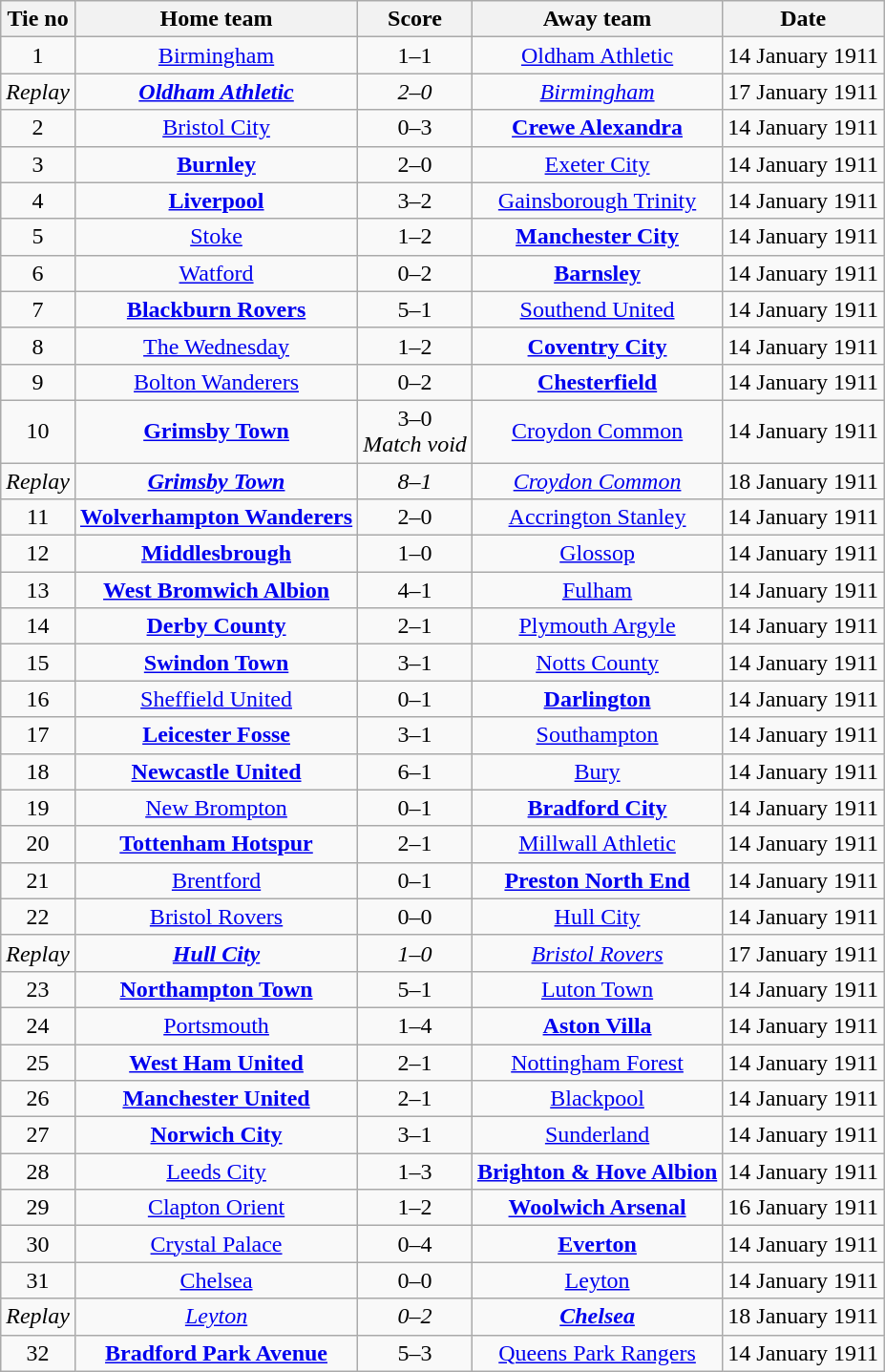<table class="wikitable" style="text-align: center">
<tr>
<th>Tie no</th>
<th>Home team</th>
<th>Score</th>
<th>Away team</th>
<th>Date</th>
</tr>
<tr>
<td>1</td>
<td><a href='#'>Birmingham</a></td>
<td>1–1</td>
<td><a href='#'>Oldham Athletic</a></td>
<td>14 January 1911</td>
</tr>
<tr>
<td><em>Replay</em></td>
<td><strong><em><a href='#'>Oldham Athletic</a></em></strong></td>
<td><em>2–0</em></td>
<td><em><a href='#'>Birmingham</a></em></td>
<td>17 January 1911</td>
</tr>
<tr>
<td>2</td>
<td><a href='#'>Bristol City</a></td>
<td>0–3</td>
<td><strong><a href='#'>Crewe Alexandra</a></strong></td>
<td>14 January 1911</td>
</tr>
<tr>
<td>3</td>
<td><strong><a href='#'>Burnley</a></strong></td>
<td>2–0</td>
<td><a href='#'>Exeter City</a></td>
<td>14 January 1911</td>
</tr>
<tr>
<td>4</td>
<td><strong><a href='#'>Liverpool</a></strong></td>
<td>3–2</td>
<td><a href='#'>Gainsborough Trinity</a></td>
<td>14 January 1911</td>
</tr>
<tr>
<td>5</td>
<td><a href='#'>Stoke</a></td>
<td>1–2</td>
<td><strong><a href='#'>Manchester City</a></strong></td>
<td>14 January 1911</td>
</tr>
<tr>
<td>6</td>
<td><a href='#'>Watford</a></td>
<td>0–2</td>
<td><strong><a href='#'>Barnsley</a></strong></td>
<td>14 January 1911</td>
</tr>
<tr>
<td>7</td>
<td><strong><a href='#'>Blackburn Rovers</a></strong></td>
<td>5–1</td>
<td><a href='#'>Southend United</a></td>
<td>14 January 1911</td>
</tr>
<tr>
<td>8</td>
<td><a href='#'>The Wednesday</a></td>
<td>1–2</td>
<td><strong><a href='#'>Coventry City</a></strong></td>
<td>14 January 1911</td>
</tr>
<tr>
<td>9</td>
<td><a href='#'>Bolton Wanderers</a></td>
<td>0–2</td>
<td><strong><a href='#'>Chesterfield</a></strong></td>
<td>14 January 1911</td>
</tr>
<tr>
<td>10</td>
<td><strong><a href='#'>Grimsby Town</a></strong></td>
<td>3–0 <br> <em>Match void</em></td>
<td><a href='#'>Croydon Common</a></td>
<td>14 January 1911</td>
</tr>
<tr>
<td><em>Replay</em></td>
<td><strong><em><a href='#'>Grimsby Town</a></em></strong></td>
<td><em>8–1</em></td>
<td><em><a href='#'>Croydon Common</a></em></td>
<td>18 January 1911</td>
</tr>
<tr>
<td>11</td>
<td><strong><a href='#'>Wolverhampton Wanderers</a></strong></td>
<td>2–0</td>
<td><a href='#'>Accrington Stanley</a></td>
<td>14 January 1911</td>
</tr>
<tr>
<td>12</td>
<td><strong><a href='#'>Middlesbrough</a></strong></td>
<td>1–0</td>
<td><a href='#'>Glossop</a></td>
<td>14 January 1911</td>
</tr>
<tr>
<td>13</td>
<td><strong><a href='#'>West Bromwich Albion</a></strong></td>
<td>4–1</td>
<td><a href='#'>Fulham</a></td>
<td>14 January 1911</td>
</tr>
<tr>
<td>14</td>
<td><strong><a href='#'>Derby County</a></strong></td>
<td>2–1</td>
<td><a href='#'>Plymouth Argyle</a></td>
<td>14 January 1911</td>
</tr>
<tr>
<td>15</td>
<td><strong><a href='#'>Swindon Town</a></strong></td>
<td>3–1</td>
<td><a href='#'>Notts County</a></td>
<td>14 January 1911</td>
</tr>
<tr>
<td>16</td>
<td><a href='#'>Sheffield United</a></td>
<td>0–1</td>
<td><strong><a href='#'>Darlington</a></strong></td>
<td>14 January 1911</td>
</tr>
<tr>
<td>17</td>
<td><strong><a href='#'>Leicester Fosse</a></strong></td>
<td>3–1</td>
<td><a href='#'>Southampton</a></td>
<td>14 January 1911</td>
</tr>
<tr>
<td>18</td>
<td><strong><a href='#'>Newcastle United</a></strong></td>
<td>6–1</td>
<td><a href='#'>Bury</a></td>
<td>14 January 1911</td>
</tr>
<tr>
<td>19</td>
<td><a href='#'>New Brompton</a></td>
<td>0–1</td>
<td><strong><a href='#'>Bradford City</a></strong></td>
<td>14 January 1911</td>
</tr>
<tr>
<td>20</td>
<td><strong><a href='#'>Tottenham Hotspur</a></strong></td>
<td>2–1</td>
<td><a href='#'>Millwall Athletic</a></td>
<td>14 January 1911</td>
</tr>
<tr>
<td>21</td>
<td><a href='#'>Brentford</a></td>
<td>0–1</td>
<td><strong><a href='#'>Preston North End</a></strong></td>
<td>14 January 1911</td>
</tr>
<tr>
<td>22</td>
<td><a href='#'>Bristol Rovers</a></td>
<td>0–0</td>
<td><a href='#'>Hull City</a></td>
<td>14 January 1911</td>
</tr>
<tr>
<td><em>Replay</em></td>
<td><strong><em><a href='#'>Hull City</a></em></strong></td>
<td><em>1–0</em></td>
<td><em><a href='#'>Bristol Rovers</a></em></td>
<td>17 January 1911</td>
</tr>
<tr>
<td>23</td>
<td><strong><a href='#'>Northampton Town</a></strong></td>
<td>5–1</td>
<td><a href='#'>Luton Town</a></td>
<td>14 January 1911</td>
</tr>
<tr>
<td>24</td>
<td><a href='#'>Portsmouth</a></td>
<td>1–4</td>
<td><strong><a href='#'>Aston Villa</a></strong></td>
<td>14 January 1911</td>
</tr>
<tr>
<td>25</td>
<td><strong><a href='#'>West Ham United</a></strong></td>
<td>2–1</td>
<td><a href='#'>Nottingham Forest</a></td>
<td>14 January 1911</td>
</tr>
<tr>
<td>26</td>
<td><strong><a href='#'>Manchester United</a></strong></td>
<td>2–1</td>
<td><a href='#'>Blackpool</a></td>
<td>14 January 1911</td>
</tr>
<tr>
<td>27</td>
<td><strong><a href='#'>Norwich City</a></strong></td>
<td>3–1</td>
<td><a href='#'>Sunderland</a></td>
<td>14 January 1911</td>
</tr>
<tr>
<td>28</td>
<td><a href='#'>Leeds City</a></td>
<td>1–3</td>
<td><strong><a href='#'>Brighton & Hove Albion</a></strong></td>
<td>14 January 1911</td>
</tr>
<tr>
<td>29</td>
<td><a href='#'>Clapton Orient</a></td>
<td>1–2</td>
<td><strong><a href='#'>Woolwich Arsenal</a></strong></td>
<td>16 January 1911</td>
</tr>
<tr>
<td>30</td>
<td><a href='#'>Crystal Palace</a></td>
<td>0–4</td>
<td><strong><a href='#'>Everton</a></strong></td>
<td>14 January 1911</td>
</tr>
<tr>
<td>31</td>
<td><a href='#'>Chelsea</a></td>
<td>0–0</td>
<td><a href='#'>Leyton</a></td>
<td>14 January 1911</td>
</tr>
<tr>
<td><em>Replay</em></td>
<td><em><a href='#'>Leyton</a></em></td>
<td><em>0–2</em></td>
<td><strong><em><a href='#'>Chelsea</a></em></strong></td>
<td>18 January 1911</td>
</tr>
<tr>
<td>32</td>
<td><strong><a href='#'>Bradford Park Avenue</a></strong></td>
<td>5–3</td>
<td><a href='#'>Queens Park Rangers</a></td>
<td>14 January 1911</td>
</tr>
</table>
